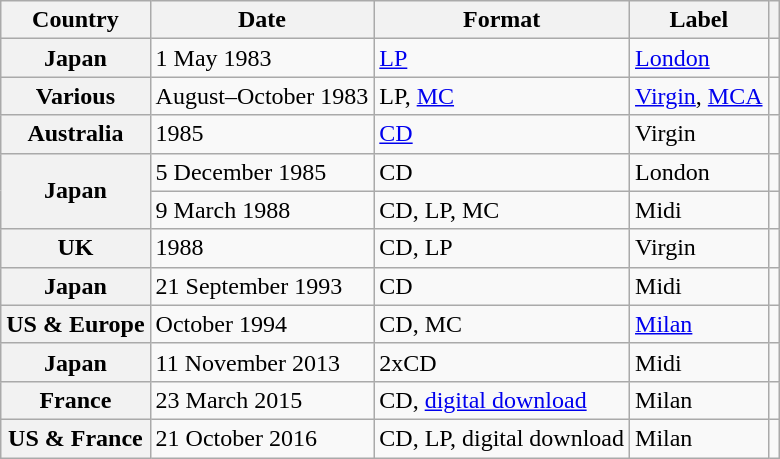<table class="wikitable sortable plainrowheaders">
<tr>
<th scope="col">Country</th>
<th scope="col">Date</th>
<th scope="col">Format</th>
<th scope="col">Label</th>
<th class="unsortable" scope="col"></th>
</tr>
<tr>
<th scope="row">Japan</th>
<td>1 May 1983</td>
<td><a href='#'>LP</a></td>
<td><a href='#'>London</a></td>
<td></td>
</tr>
<tr>
<th scope="row">Various</th>
<td>August–October 1983</td>
<td>LP, <a href='#'>MC</a></td>
<td><a href='#'>Virgin</a>, <a href='#'>MCA</a></td>
<td></td>
</tr>
<tr>
<th scope="row">Australia</th>
<td>1985</td>
<td><a href='#'>CD</a></td>
<td>Virgin</td>
<td></td>
</tr>
<tr>
<th rowspan="2" scope="row">Japan</th>
<td>5 December 1985</td>
<td>CD</td>
<td>London</td>
<td></td>
</tr>
<tr>
<td>9 March 1988</td>
<td>CD, LP, MC</td>
<td>Midi</td>
<td></td>
</tr>
<tr>
<th scope="row">UK</th>
<td>1988</td>
<td>CD, LP</td>
<td>Virgin</td>
<td></td>
</tr>
<tr>
<th scope="row">Japan</th>
<td>21 September 1993</td>
<td>CD</td>
<td>Midi</td>
<td></td>
</tr>
<tr>
<th scope="row">US & Europe</th>
<td>October 1994</td>
<td>CD, MC</td>
<td><a href='#'>Milan</a></td>
<td></td>
</tr>
<tr>
<th scope="row">Japan</th>
<td>11 November 2013</td>
<td>2xCD</td>
<td>Midi</td>
<td></td>
</tr>
<tr>
<th scope="row">France</th>
<td>23 March 2015</td>
<td>CD, <a href='#'>digital download</a></td>
<td>Milan</td>
<td></td>
</tr>
<tr>
<th scope="row">US & France</th>
<td>21 October 2016</td>
<td>CD, LP, digital download</td>
<td>Milan</td>
<td></td>
</tr>
</table>
